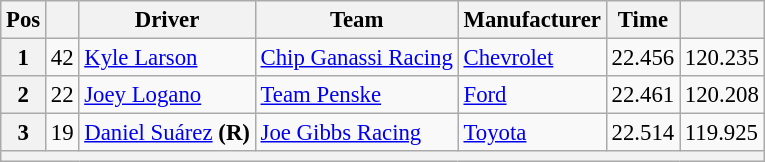<table class="wikitable" style="font-size:95%">
<tr>
<th>Pos</th>
<th></th>
<th>Driver</th>
<th>Team</th>
<th>Manufacturer</th>
<th>Time</th>
<th></th>
</tr>
<tr>
<th>1</th>
<td>42</td>
<td><a href='#'>Kyle Larson</a></td>
<td><a href='#'>Chip Ganassi Racing</a></td>
<td><a href='#'>Chevrolet</a></td>
<td>22.456</td>
<td>120.235</td>
</tr>
<tr>
<th>2</th>
<td>22</td>
<td><a href='#'>Joey Logano</a></td>
<td><a href='#'>Team Penske</a></td>
<td><a href='#'>Ford</a></td>
<td>22.461</td>
<td>120.208</td>
</tr>
<tr>
<th>3</th>
<td>19</td>
<td><a href='#'>Daniel Suárez</a> <strong>(R)</strong></td>
<td><a href='#'>Joe Gibbs Racing</a></td>
<td><a href='#'>Toyota</a></td>
<td>22.514</td>
<td>119.925</td>
</tr>
<tr>
<th colspan="7"></th>
</tr>
</table>
